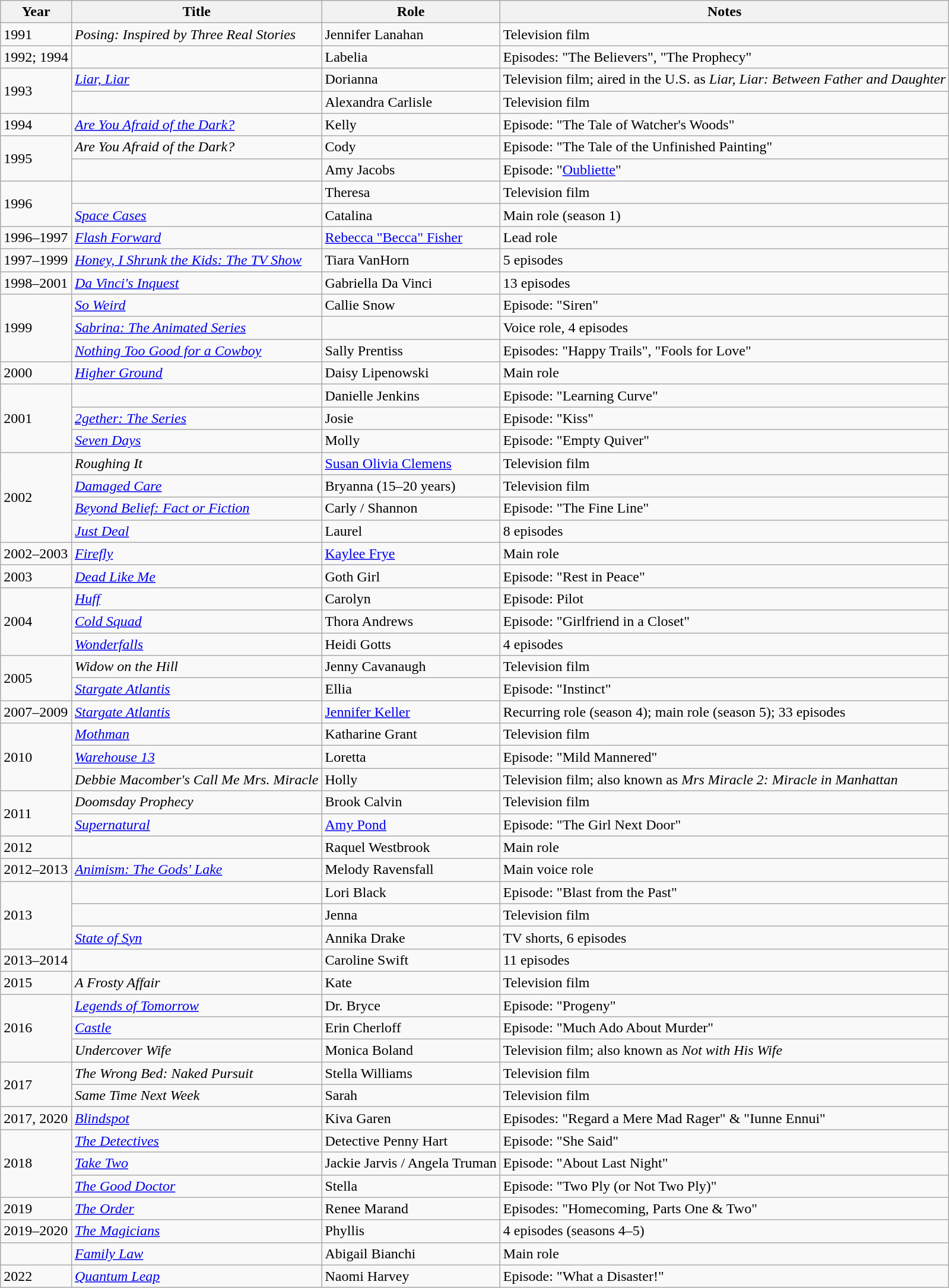<table class="wikitable sortable">
<tr>
<th>Year</th>
<th>Title</th>
<th>Role</th>
<th class="unsortable">Notes</th>
</tr>
<tr>
<td>1991</td>
<td><em>Posing: Inspired by Three Real Stories</em></td>
<td>Jennifer Lanahan</td>
<td>Television film</td>
</tr>
<tr>
<td>1992; 1994</td>
<td><em></em></td>
<td>Labelia</td>
<td>Episodes: "The Believers", "The Prophecy"</td>
</tr>
<tr>
<td rowspan="2">1993</td>
<td><em><a href='#'>Liar, Liar</a></em></td>
<td>Dorianna</td>
<td>Television film; aired in the U.S. as <em>Liar, Liar: Between Father and Daughter</em></td>
</tr>
<tr>
<td><em></em></td>
<td>Alexandra Carlisle</td>
<td>Television film</td>
</tr>
<tr>
<td>1994</td>
<td><em><a href='#'>Are You Afraid of the Dark?</a></em></td>
<td>Kelly</td>
<td>Episode: "The Tale of Watcher's Woods"</td>
</tr>
<tr>
<td rowspan="2">1995</td>
<td><em>Are You Afraid of the Dark?</em></td>
<td>Cody</td>
<td>Episode: "The Tale of the Unfinished Painting"</td>
</tr>
<tr>
<td><em></em></td>
<td>Amy Jacobs</td>
<td>Episode: "<a href='#'>Oubliette</a>"</td>
</tr>
<tr>
<td rowspan="2">1996</td>
<td><em></em></td>
<td>Theresa</td>
<td>Television film</td>
</tr>
<tr>
<td><em><a href='#'>Space Cases</a></em></td>
<td>Catalina</td>
<td>Main role (season 1)</td>
</tr>
<tr>
<td>1996–1997</td>
<td><em><a href='#'>Flash Forward</a></em></td>
<td><a href='#'>Rebecca "Becca" Fisher</a></td>
<td>Lead role</td>
</tr>
<tr>
<td>1997–1999</td>
<td><em><a href='#'>Honey, I Shrunk the Kids: The TV Show</a></em></td>
<td>Tiara VanHorn</td>
<td>5 episodes</td>
</tr>
<tr>
<td>1998–2001</td>
<td><em><a href='#'>Da Vinci's Inquest</a></em></td>
<td>Gabriella Da Vinci</td>
<td>13 episodes</td>
</tr>
<tr>
<td rowspan="3">1999</td>
<td><em><a href='#'>So Weird</a></em></td>
<td>Callie Snow</td>
<td>Episode: "Siren"</td>
</tr>
<tr>
<td><em><a href='#'>Sabrina: The Animated Series</a></em></td>
<td></td>
<td>Voice role, 4 episodes</td>
</tr>
<tr>
<td><em><a href='#'>Nothing Too Good for a Cowboy</a></em></td>
<td>Sally Prentiss</td>
<td>Episodes: "Happy Trails", "Fools for Love"</td>
</tr>
<tr>
<td>2000</td>
<td><em><a href='#'>Higher Ground</a></em></td>
<td>Daisy Lipenowski</td>
<td>Main role</td>
</tr>
<tr>
<td rowspan="3">2001</td>
<td><em></em></td>
<td>Danielle Jenkins</td>
<td>Episode: "Learning Curve"</td>
</tr>
<tr>
<td><em><a href='#'>2gether: The Series</a></em></td>
<td>Josie</td>
<td>Episode: "Kiss"</td>
</tr>
<tr>
<td><em><a href='#'>Seven Days</a></em></td>
<td>Molly</td>
<td>Episode: "Empty Quiver"</td>
</tr>
<tr>
<td rowspan="4">2002</td>
<td><em>Roughing It</em></td>
<td><a href='#'>Susan Olivia Clemens</a></td>
<td>Television film</td>
</tr>
<tr>
<td><em><a href='#'>Damaged Care</a></em></td>
<td>Bryanna (15–20 years)</td>
<td>Television film</td>
</tr>
<tr>
<td><em><a href='#'>Beyond Belief: Fact or Fiction</a></em></td>
<td>Carly / Shannon</td>
<td>Episode: "The Fine Line"</td>
</tr>
<tr>
<td><em><a href='#'>Just Deal</a></em></td>
<td>Laurel</td>
<td>8 episodes</td>
</tr>
<tr>
<td>2002–2003</td>
<td><em><a href='#'>Firefly</a></em></td>
<td><a href='#'>Kaylee Frye</a></td>
<td>Main role</td>
</tr>
<tr>
<td>2003</td>
<td><em><a href='#'>Dead Like Me</a></em></td>
<td>Goth Girl</td>
<td>Episode: "Rest in Peace"</td>
</tr>
<tr>
<td rowspan="3">2004</td>
<td><em><a href='#'>Huff</a></em></td>
<td>Carolyn</td>
<td>Episode: Pilot</td>
</tr>
<tr>
<td><em><a href='#'>Cold Squad</a></em></td>
<td>Thora Andrews</td>
<td>Episode: "Girlfriend in a Closet"</td>
</tr>
<tr>
<td><em><a href='#'>Wonderfalls</a></em></td>
<td>Heidi Gotts</td>
<td>4 episodes</td>
</tr>
<tr>
<td rowspan="2">2005</td>
<td><em>Widow on the Hill</em></td>
<td>Jenny Cavanaugh</td>
<td>Television film</td>
</tr>
<tr>
<td><em><a href='#'>Stargate Atlantis</a></em></td>
<td>Ellia</td>
<td>Episode: "Instinct"</td>
</tr>
<tr>
<td>2007–2009</td>
<td><em><a href='#'>Stargate Atlantis</a></em></td>
<td><a href='#'>Jennifer Keller</a></td>
<td>Recurring role (season 4); main role (season 5); 33 episodes</td>
</tr>
<tr>
<td rowspan="3">2010</td>
<td><em><a href='#'>Mothman</a></em></td>
<td>Katharine Grant</td>
<td>Television film</td>
</tr>
<tr>
<td><em><a href='#'>Warehouse 13</a></em></td>
<td>Loretta</td>
<td>Episode: "Mild Mannered"</td>
</tr>
<tr>
<td><em>Debbie Macomber's Call Me Mrs. Miracle</em></td>
<td>Holly</td>
<td>Television film; also known as <em>Mrs Miracle 2: Miracle in Manhattan</em></td>
</tr>
<tr>
<td rowspan="2">2011</td>
<td><em>Doomsday Prophecy</em></td>
<td>Brook Calvin</td>
<td>Television film</td>
</tr>
<tr>
<td><em><a href='#'>Supernatural</a></em></td>
<td><a href='#'>Amy Pond</a></td>
<td>Episode: "The Girl Next Door"</td>
</tr>
<tr>
<td>2012</td>
<td><em></em></td>
<td>Raquel Westbrook</td>
<td>Main role</td>
</tr>
<tr>
<td>2012–2013</td>
<td><em><a href='#'>Animism: The Gods' Lake</a></em></td>
<td>Melody Ravensfall</td>
<td>Main voice role</td>
</tr>
<tr>
<td rowspan="3">2013</td>
<td><em></em></td>
<td>Lori Black</td>
<td>Episode: "Blast from the Past"</td>
</tr>
<tr>
<td><em></em></td>
<td>Jenna</td>
<td>Television film</td>
</tr>
<tr>
<td><em><a href='#'>State of Syn</a></em></td>
<td>Annika Drake</td>
<td>TV shorts, 6 episodes</td>
</tr>
<tr>
<td>2013–2014</td>
<td><em></em></td>
<td>Caroline Swift</td>
<td>11 episodes</td>
</tr>
<tr>
<td>2015</td>
<td data-sort-value="Frosty Affair, A"><em>A Frosty Affair</em></td>
<td>Kate</td>
<td>Television film</td>
</tr>
<tr>
<td rowspan="3">2016</td>
<td><em><a href='#'>Legends of Tomorrow</a></em></td>
<td>Dr. Bryce</td>
<td>Episode: "Progeny"</td>
</tr>
<tr>
<td><em><a href='#'>Castle</a></em></td>
<td>Erin Cherloff</td>
<td>Episode: "Much Ado About Murder"</td>
</tr>
<tr>
<td><em>Undercover Wife</em></td>
<td>Monica Boland</td>
<td>Television film; also known as <em>Not with His Wife</em></td>
</tr>
<tr>
<td rowspan="2">2017</td>
<td data-sort-value="Wrong Bed: Naked Pursuit, The"><em>The Wrong Bed: Naked Pursuit</em></td>
<td>Stella Williams</td>
<td>Television film</td>
</tr>
<tr>
<td><em>Same Time Next Week</em></td>
<td>Sarah</td>
<td>Television film</td>
</tr>
<tr>
<td>2017, 2020</td>
<td><em><a href='#'>Blindspot</a></em></td>
<td>Kiva Garen</td>
<td>Episodes: "Regard a Mere Mad Rager" & "Iunne Ennui"</td>
</tr>
<tr>
<td rowspan="3">2018</td>
<td data-sort-value="Detectives, The"><em><a href='#'>The Detectives</a></em></td>
<td>Detective Penny Hart</td>
<td>Episode: "She Said"</td>
</tr>
<tr>
<td><em><a href='#'>Take Two</a></em></td>
<td>Jackie Jarvis / Angela Truman</td>
<td>Episode: "About Last Night"</td>
</tr>
<tr>
<td data-sort-value="Good Doctor, The"><em><a href='#'>The Good Doctor</a></em></td>
<td>Stella</td>
<td>Episode: "Two Ply (or Not Two Ply)"</td>
</tr>
<tr>
<td>2019</td>
<td data-sort-value="Order, The"><em><a href='#'>The Order</a></em></td>
<td>Renee Marand</td>
<td>Episodes: "Homecoming, Parts One & Two"</td>
</tr>
<tr>
<td>2019–2020</td>
<td data-sort-value="Magicians, The"><em><a href='#'>The Magicians</a></em></td>
<td>Phyllis</td>
<td>4 episodes (seasons 4–5)</td>
</tr>
<tr>
<td></td>
<td><em><a href='#'>Family Law</a></em></td>
<td>Abigail Bianchi</td>
<td>Main role</td>
</tr>
<tr>
<td>2022</td>
<td><em><a href='#'>Quantum Leap</a></em></td>
<td>Naomi Harvey</td>
<td>Episode: "What a Disaster!"</td>
</tr>
</table>
